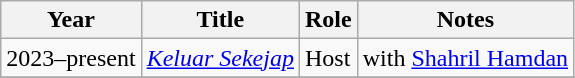<table class="wikitable">
<tr>
<th>Year</th>
<th>Title</th>
<th>Role</th>
<th>Notes</th>
</tr>
<tr>
<td>2023–present</td>
<td><em><a href='#'>Keluar Sekejap</a></em></td>
<td>Host</td>
<td>with <a href='#'>Shahril Hamdan</a></td>
</tr>
<tr>
</tr>
</table>
